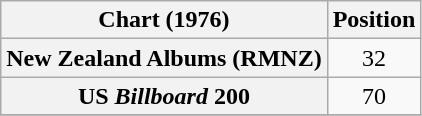<table class="wikitable sortable plainrowheaders" style="text-align:center">
<tr>
<th scope="col">Chart (1976)</th>
<th scope="col">Position</th>
</tr>
<tr>
<th scope="row">New Zealand Albums (RMNZ)</th>
<td>32</td>
</tr>
<tr>
<th scope="row">US <em>Billboard</em> 200</th>
<td>70</td>
</tr>
<tr>
</tr>
</table>
